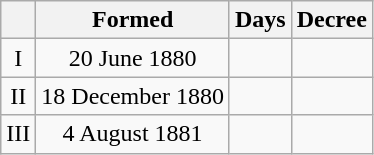<table class="wikitable" style="text-align:center;">
<tr>
<th></th>
<th>Formed</th>
<th>Days</th>
<th>Decree</th>
</tr>
<tr>
<td>I</td>
<td>20 June 1880</td>
<td></td>
<td></td>
</tr>
<tr>
<td>II</td>
<td>18 December 1880</td>
<td></td>
<td></td>
</tr>
<tr>
<td>III</td>
<td>4 August 1881</td>
<td></td>
<td></td>
</tr>
</table>
